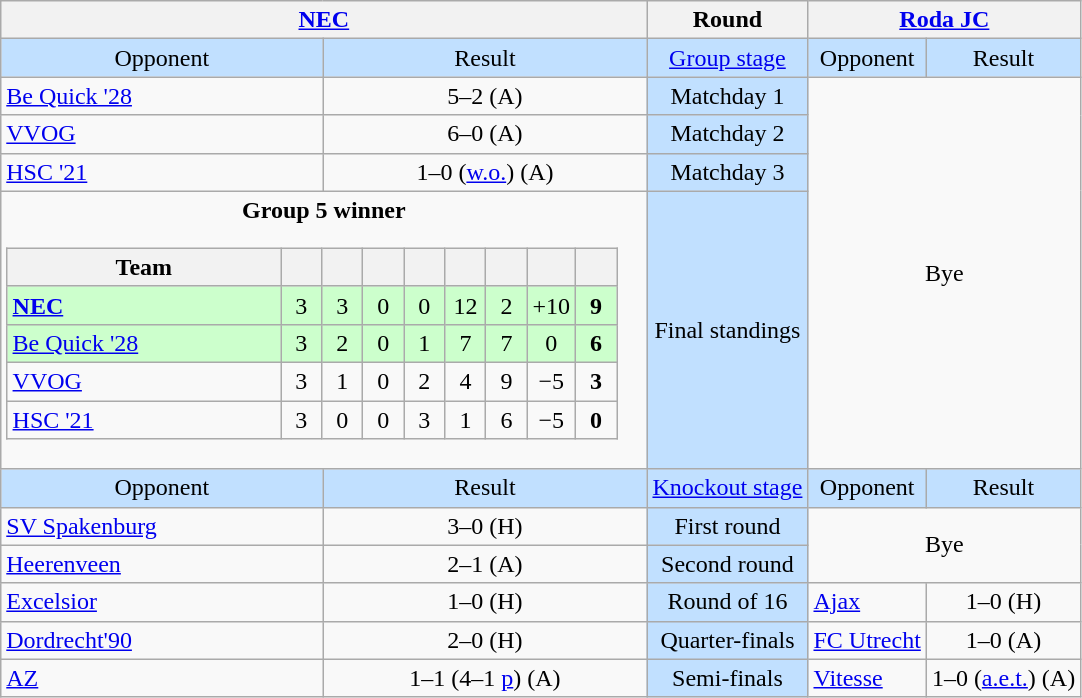<table class="wikitable" style="text-align:center">
<tr>
<th colspan=2><a href='#'>NEC</a></th>
<th>Round</th>
<th colspan=2><a href='#'>Roda JC</a></th>
</tr>
<tr style="background:#c1e0ff">
<td>Opponent</td>
<td>Result</td>
<td><a href='#'>Group stage</a></td>
<td>Opponent</td>
<td>Result</td>
</tr>
<tr>
<td align=left><a href='#'>Be Quick '28</a></td>
<td>5–2 (A)</td>
<td style="background:#c1e0ff">Matchday 1</td>
<td colspan=2" rowspan="4">Bye</td>
</tr>
<tr>
<td align=left><a href='#'>VVOG</a></td>
<td>6–0 (A)</td>
<td style="background:#c1e0ff">Matchday 2</td>
</tr>
<tr>
<td align=left><a href='#'>HSC '21</a></td>
<td>1–0 (<a href='#'>w.o.</a>) (A)</td>
<td style="background:#c1e0ff">Matchday 3</td>
</tr>
<tr>
<td colspan="2" style="text-align:center;vertical-align:top"><strong>Group 5 winner</strong><br><table class="wikitable" style="text-align:center">
<tr>
<th style="width:175px">Team</th>
<th width="20"></th>
<th width="20"></th>
<th width="20"></th>
<th width="20"></th>
<th width="20"></th>
<th width="20"></th>
<th width="20"></th>
<th width="20"></th>
</tr>
<tr style="background:#cfc">
<td align=left><strong><a href='#'>NEC</a></strong></td>
<td>3</td>
<td>3</td>
<td>0</td>
<td>0</td>
<td>12</td>
<td>2</td>
<td>+10</td>
<td><strong>9</strong></td>
</tr>
<tr style="background:#cfc">
<td align=left><a href='#'>Be Quick '28</a></td>
<td>3</td>
<td>2</td>
<td>0</td>
<td>1</td>
<td>7</td>
<td>7</td>
<td>0</td>
<td><strong>6</strong></td>
</tr>
<tr>
<td align=left><a href='#'>VVOG</a></td>
<td>3</td>
<td>1</td>
<td>0</td>
<td>2</td>
<td>4</td>
<td>9</td>
<td>−5</td>
<td><strong>3</strong></td>
</tr>
<tr>
<td align=left><a href='#'>HSC '21</a></td>
<td>3</td>
<td>0</td>
<td>0</td>
<td>3</td>
<td>1</td>
<td>6</td>
<td>−5</td>
<td><strong>0</strong></td>
</tr>
</table>
</td>
<td style="background:#c1e0ff">Final standings</td>
</tr>
<tr style="background:#c1e0ff">
<td>Opponent</td>
<td>Result</td>
<td><a href='#'>Knockout stage</a></td>
<td>Opponent</td>
<td>Result</td>
</tr>
<tr>
<td align=left><a href='#'>SV Spakenburg</a></td>
<td>3–0 (H)</td>
<td style="background:#c1e0ff">First round</td>
<td colspan=2" rowspan="2">Bye</td>
</tr>
<tr>
<td align=left><a href='#'>Heerenveen</a></td>
<td>2–1 (A)</td>
<td style="background:#c1e0ff">Second round</td>
</tr>
<tr>
<td align=left><a href='#'>Excelsior</a></td>
<td>1–0 (H)</td>
<td style="background:#c1e0ff">Round of 16</td>
<td align=left><a href='#'>Ajax</a></td>
<td>1–0 (H)</td>
</tr>
<tr>
<td align=left><a href='#'>Dordrecht'90</a></td>
<td>2–0 (H)</td>
<td style="background:#c1e0ff">Quarter-finals</td>
<td align=left><a href='#'>FC Utrecht</a></td>
<td>1–0 (A)</td>
</tr>
<tr>
<td align=left><a href='#'>AZ</a></td>
<td>1–1 (4–1 <a href='#'>p</a>) (A)</td>
<td style="background:#c1e0ff">Semi-finals</td>
<td align=left><a href='#'>Vitesse</a></td>
<td>1–0 (<a href='#'>a.e.t.</a>) (A)</td>
</tr>
</table>
